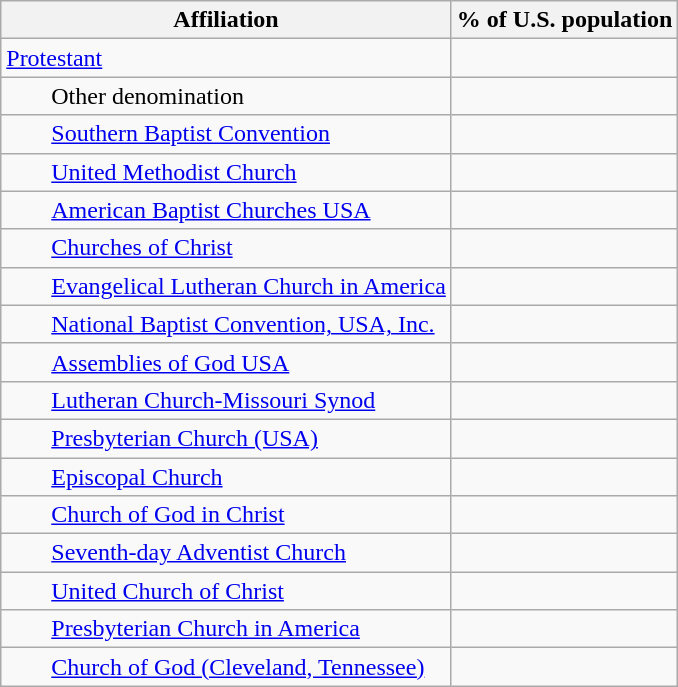<table class="wikitable sortable" font-size:80%;">
<tr>
<th>Affiliation</th>
<th colspan="2">% of U.S. population</th>
</tr>
<tr>
<td><a href='#'>Protestant</a></td>
<td align=right></td>
</tr>
<tr>
<td style="text-align:left; text-indent:30px;">Other denomination</td>
<td align=right></td>
</tr>
<tr>
<td style="text-align:left; text-indent:30px;"><a href='#'>Southern Baptist Convention</a></td>
<td align=right></td>
</tr>
<tr>
<td style="text-align:left; text-indent:30px;"><a href='#'>United Methodist Church</a></td>
<td align=right></td>
</tr>
<tr>
<td style="text-align:left; text-indent:30px;"><a href='#'>American Baptist Churches USA</a></td>
<td align=right></td>
</tr>
<tr>
<td style="text-align:left; text-indent:30px;"><a href='#'>Churches of Christ</a></td>
<td align=right></td>
</tr>
<tr>
<td style="text-align:left; text-indent:30px;"><a href='#'>Evangelical Lutheran Church in America</a></td>
<td align=right></td>
</tr>
<tr>
<td style="text-align:left; text-indent:30px;"><a href='#'>National Baptist Convention, USA, Inc.</a></td>
<td align=right></td>
</tr>
<tr>
<td style="text-align:left; text-indent:30px;"><a href='#'>Assemblies of God USA</a></td>
<td align=right></td>
</tr>
<tr>
<td style="text-align:left; text-indent:30px;"><a href='#'>Lutheran Church-Missouri Synod</a></td>
<td align=right></td>
</tr>
<tr>
<td style="text-align:left; text-indent:30px;"><a href='#'>Presbyterian Church (USA)</a></td>
<td align=right></td>
</tr>
<tr>
<td style="text-align:left; text-indent:30px;"><a href='#'>Episcopal Church</a></td>
<td align=right></td>
</tr>
<tr>
<td style="text-align:left; text-indent:30px;"><a href='#'>Church of God in Christ</a></td>
<td align=right></td>
</tr>
<tr>
<td style="text-align:left; text-indent:30px;"><a href='#'>Seventh-day Adventist Church</a></td>
<td align=right></td>
</tr>
<tr>
<td style="text-align:left; text-indent:30px;"><a href='#'>United Church of Christ</a></td>
<td align=right></td>
</tr>
<tr>
<td style="text-align:left; text-indent:30px;"><a href='#'>Presbyterian Church in America</a></td>
<td align=right></td>
</tr>
<tr>
<td style="text-align:left; text-indent:30px;"><a href='#'>Church of God (Cleveland, Tennessee)</a></td>
<td align=right></td>
</tr>
</table>
